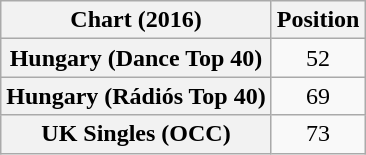<table class="wikitable sortable plainrowheaders" style="text-align:center">
<tr>
<th scope="col">Chart (2016)</th>
<th scope="col">Position</th>
</tr>
<tr>
<th scope="row">Hungary (Dance Top 40)</th>
<td>52</td>
</tr>
<tr>
<th scope="row">Hungary (Rádiós Top 40)</th>
<td>69</td>
</tr>
<tr>
<th scope="row">UK Singles (OCC)</th>
<td>73</td>
</tr>
</table>
